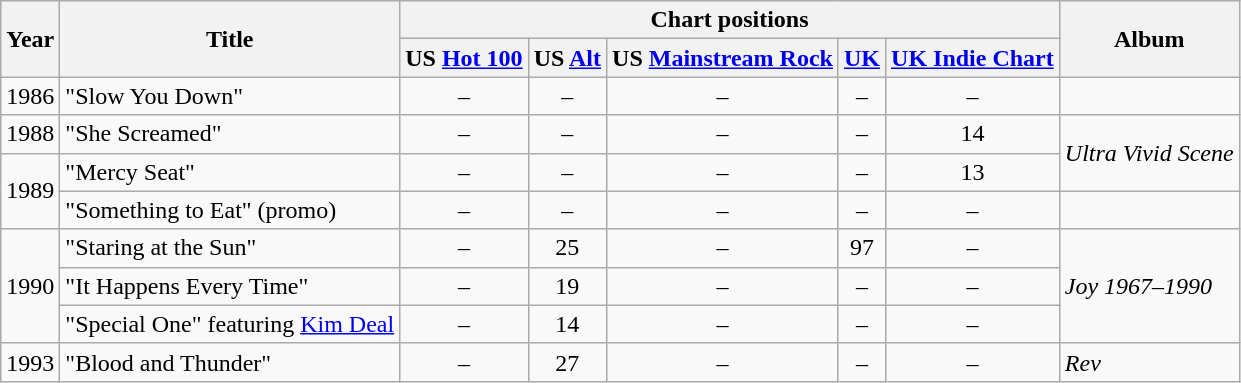<table class="wikitable">
<tr>
<th rowspan="2">Year</th>
<th rowspan="2">Title</th>
<th colspan="5">Chart positions</th>
<th rowspan="2">Album</th>
</tr>
<tr>
<th>US <a href='#'>Hot 100</a></th>
<th>US <a href='#'>Alt</a></th>
<th>US <a href='#'>Mainstream Rock</a></th>
<th><a href='#'>UK</a></th>
<th><a href='#'>UK Indie Chart</a></th>
</tr>
<tr>
<td>1986</td>
<td>"Slow You Down"</td>
<td style="text-align:center;">–</td>
<td style="text-align:center;">–</td>
<td style="text-align:center;">–</td>
<td style="text-align:center;">–</td>
<td style="text-align:center;">–</td>
<td></td>
</tr>
<tr>
<td>1988</td>
<td>"She Screamed"</td>
<td style="text-align:center;">–</td>
<td style="text-align:center;">–</td>
<td style="text-align:center;">–</td>
<td style="text-align:center;">–</td>
<td style="text-align:center;">14</td>
<td rowspan="2"><em>Ultra Vivid Scene</em></td>
</tr>
<tr>
<td rowspan="2">1989</td>
<td>"Mercy Seat"</td>
<td style="text-align:center;">–</td>
<td style="text-align:center;">–</td>
<td style="text-align:center;">–</td>
<td style="text-align:center;">–</td>
<td style="text-align:center;">13</td>
</tr>
<tr>
<td>"Something to Eat" (promo)</td>
<td style="text-align:center;">–</td>
<td style="text-align:center;">–</td>
<td style="text-align:center;">–</td>
<td style="text-align:center;">–</td>
<td style="text-align:center;">–</td>
<td></td>
</tr>
<tr>
<td rowspan="3">1990</td>
<td>"Staring at the Sun"</td>
<td style="text-align:center;">–</td>
<td style="text-align:center;">25</td>
<td style="text-align:center;">–</td>
<td style="text-align:center;">97</td>
<td style="text-align:center;">–</td>
<td rowspan="3"><em>Joy 1967–1990</em></td>
</tr>
<tr>
<td>"It Happens Every Time"</td>
<td style="text-align:center;">–</td>
<td style="text-align:center;">19</td>
<td style="text-align:center;">–</td>
<td style="text-align:center;">–</td>
<td style="text-align:center;">–</td>
</tr>
<tr>
<td>"Special One" featuring <a href='#'>Kim Deal</a></td>
<td style="text-align:center;">–</td>
<td style="text-align:center;">14</td>
<td style="text-align:center;">–</td>
<td style="text-align:center;">–</td>
<td style="text-align:center;">–</td>
</tr>
<tr>
<td>1993</td>
<td>"Blood and Thunder"</td>
<td style="text-align:center;">–</td>
<td style="text-align:center;">27</td>
<td style="text-align:center;">–</td>
<td style="text-align:center;">–</td>
<td style="text-align:center;">–</td>
<td><em>Rev</em></td>
</tr>
</table>
